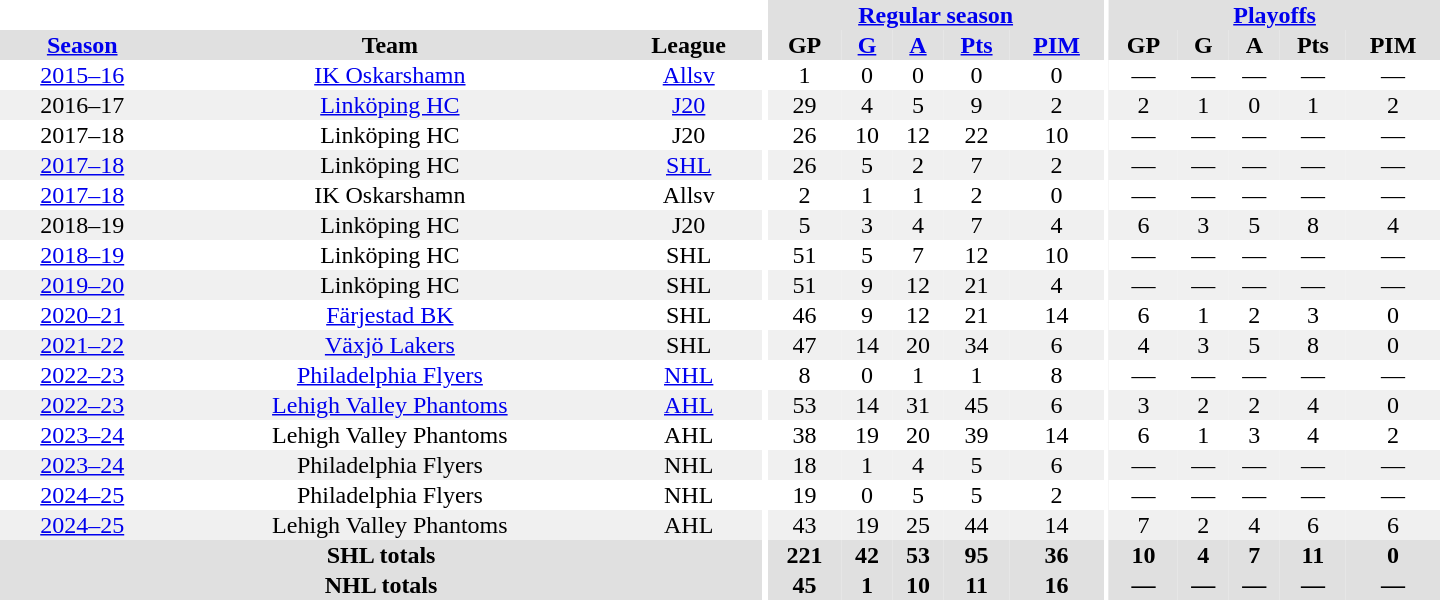<table border="0" cellpadding="1" cellspacing="0" style="text-align:center; width:60em">
<tr bgcolor="#e0e0e0">
<th colspan="3" bgcolor="#ffffff"></th>
<th rowspan="99" bgcolor="#ffffff"></th>
<th colspan="5"><a href='#'>Regular season</a></th>
<th rowspan="99" bgcolor="#ffffff"></th>
<th colspan="5"><a href='#'>Playoffs</a></th>
</tr>
<tr bgcolor="#e0e0e0">
<th><a href='#'>Season</a></th>
<th>Team</th>
<th>League</th>
<th>GP</th>
<th><a href='#'>G</a></th>
<th><a href='#'>A</a></th>
<th><a href='#'>Pts</a></th>
<th><a href='#'>PIM</a></th>
<th>GP</th>
<th>G</th>
<th>A</th>
<th>Pts</th>
<th>PIM</th>
</tr>
<tr>
<td><a href='#'>2015–16</a></td>
<td><a href='#'>IK Oskarshamn</a></td>
<td><a href='#'>Allsv</a></td>
<td>1</td>
<td>0</td>
<td>0</td>
<td>0</td>
<td>0</td>
<td>—</td>
<td>—</td>
<td>—</td>
<td>—</td>
<td>—</td>
</tr>
<tr bgcolor="#f0f0f0">
<td>2016–17</td>
<td><a href='#'>Linköping HC</a></td>
<td><a href='#'>J20</a></td>
<td>29</td>
<td>4</td>
<td>5</td>
<td>9</td>
<td>2</td>
<td>2</td>
<td>1</td>
<td>0</td>
<td>1</td>
<td>2</td>
</tr>
<tr>
<td>2017–18</td>
<td>Linköping HC</td>
<td>J20</td>
<td>26</td>
<td>10</td>
<td>12</td>
<td>22</td>
<td>10</td>
<td>—</td>
<td>—</td>
<td>—</td>
<td>—</td>
<td>—</td>
</tr>
<tr bgcolor="#f0f0f0">
<td><a href='#'>2017–18</a></td>
<td>Linköping HC</td>
<td><a href='#'>SHL</a></td>
<td>26</td>
<td>5</td>
<td>2</td>
<td>7</td>
<td>2</td>
<td>—</td>
<td>—</td>
<td>—</td>
<td>—</td>
<td>—</td>
</tr>
<tr>
<td><a href='#'>2017–18</a></td>
<td>IK Oskarshamn</td>
<td>Allsv</td>
<td>2</td>
<td>1</td>
<td>1</td>
<td>2</td>
<td>0</td>
<td>—</td>
<td>—</td>
<td>—</td>
<td>—</td>
<td>—</td>
</tr>
<tr bgcolor="#f0f0f0">
<td>2018–19</td>
<td>Linköping HC</td>
<td>J20</td>
<td>5</td>
<td>3</td>
<td>4</td>
<td>7</td>
<td>4</td>
<td>6</td>
<td>3</td>
<td>5</td>
<td>8</td>
<td>4</td>
</tr>
<tr>
<td><a href='#'>2018–19</a></td>
<td>Linköping HC</td>
<td>SHL</td>
<td>51</td>
<td>5</td>
<td>7</td>
<td>12</td>
<td>10</td>
<td>—</td>
<td>—</td>
<td>—</td>
<td>—</td>
<td>—</td>
</tr>
<tr bgcolor="#f0f0f0">
<td><a href='#'>2019–20</a></td>
<td>Linköping HC</td>
<td>SHL</td>
<td>51</td>
<td>9</td>
<td>12</td>
<td>21</td>
<td>4</td>
<td>—</td>
<td>—</td>
<td>—</td>
<td>—</td>
<td>—</td>
</tr>
<tr>
<td><a href='#'>2020–21</a></td>
<td><a href='#'>Färjestad BK</a></td>
<td>SHL</td>
<td>46</td>
<td>9</td>
<td>12</td>
<td>21</td>
<td>14</td>
<td>6</td>
<td>1</td>
<td>2</td>
<td>3</td>
<td>0</td>
</tr>
<tr bgcolor="#f0f0f0">
<td><a href='#'>2021–22</a></td>
<td><a href='#'>Växjö Lakers</a></td>
<td>SHL</td>
<td>47</td>
<td>14</td>
<td>20</td>
<td>34</td>
<td>6</td>
<td>4</td>
<td>3</td>
<td>5</td>
<td>8</td>
<td>0</td>
</tr>
<tr>
<td><a href='#'>2022–23</a></td>
<td><a href='#'>Philadelphia Flyers</a></td>
<td><a href='#'>NHL</a></td>
<td>8</td>
<td>0</td>
<td>1</td>
<td>1</td>
<td>8</td>
<td>—</td>
<td>—</td>
<td>—</td>
<td>—</td>
<td>—</td>
</tr>
<tr bgcolor="#f0f0f0">
<td><a href='#'>2022–23</a></td>
<td><a href='#'>Lehigh Valley Phantoms</a></td>
<td><a href='#'>AHL</a></td>
<td>53</td>
<td>14</td>
<td>31</td>
<td>45</td>
<td>6</td>
<td>3</td>
<td>2</td>
<td>2</td>
<td>4</td>
<td>0</td>
</tr>
<tr>
<td><a href='#'>2023–24</a></td>
<td>Lehigh Valley Phantoms</td>
<td>AHL</td>
<td>38</td>
<td>19</td>
<td>20</td>
<td>39</td>
<td>14</td>
<td>6</td>
<td>1</td>
<td>3</td>
<td>4</td>
<td>2</td>
</tr>
<tr bgcolor="#f0f0f0">
<td><a href='#'>2023–24</a></td>
<td>Philadelphia Flyers</td>
<td>NHL</td>
<td>18</td>
<td>1</td>
<td>4</td>
<td>5</td>
<td>6</td>
<td>—</td>
<td>—</td>
<td>—</td>
<td>—</td>
<td>—</td>
</tr>
<tr>
<td><a href='#'>2024–25</a></td>
<td>Philadelphia Flyers</td>
<td>NHL</td>
<td>19</td>
<td>0</td>
<td>5</td>
<td>5</td>
<td>2</td>
<td>—</td>
<td>—</td>
<td>—</td>
<td>—</td>
<td>—</td>
</tr>
<tr bgcolor="#f0f0f0">
<td><a href='#'>2024–25</a></td>
<td>Lehigh Valley Phantoms</td>
<td>AHL</td>
<td>43</td>
<td>19</td>
<td>25</td>
<td>44</td>
<td>14</td>
<td>7</td>
<td>2</td>
<td>4</td>
<td>6</td>
<td>6</td>
</tr>
<tr bgcolor="#e0e0e0">
<th colspan="3">SHL totals</th>
<th>221</th>
<th>42</th>
<th>53</th>
<th>95</th>
<th>36</th>
<th>10</th>
<th>4</th>
<th>7</th>
<th>11</th>
<th>0</th>
</tr>
<tr bgcolor="#e0e0e0">
<th colspan="3">NHL totals</th>
<th>45</th>
<th>1</th>
<th>10</th>
<th>11</th>
<th>16</th>
<th>—</th>
<th>—</th>
<th>—</th>
<th>—</th>
<th>—</th>
</tr>
</table>
